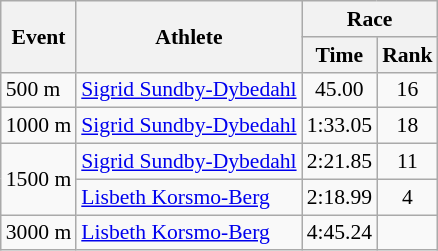<table class="wikitable" border="1" style="font-size:90%">
<tr>
<th rowspan=2>Event</th>
<th rowspan=2>Athlete</th>
<th colspan=2>Race</th>
</tr>
<tr>
<th>Time</th>
<th>Rank</th>
</tr>
<tr>
<td>500 m</td>
<td><a href='#'>Sigrid Sundby-Dybedahl</a></td>
<td align=center>45.00</td>
<td align=center>16</td>
</tr>
<tr>
<td>1000 m</td>
<td><a href='#'>Sigrid Sundby-Dybedahl</a></td>
<td align=center>1:33.05</td>
<td align=center>18</td>
</tr>
<tr>
<td rowspan=2>1500 m</td>
<td><a href='#'>Sigrid Sundby-Dybedahl</a></td>
<td align=center>2:21.85</td>
<td align=center>11</td>
</tr>
<tr>
<td><a href='#'>Lisbeth Korsmo-Berg</a></td>
<td align=center>2:18.99</td>
<td align=center>4</td>
</tr>
<tr>
<td>3000 m</td>
<td><a href='#'>Lisbeth Korsmo-Berg</a></td>
<td align=center>4:45.24</td>
<td align=center></td>
</tr>
</table>
